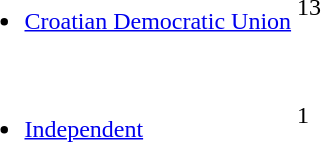<table>
<tr>
<td><br><ul><li><a href='#'>Croatian Democratic Union</a></li></ul></td>
<td><div>13</div></td>
</tr>
<tr>
<td><br><ul><li><a href='#'>Independent</a></li></ul></td>
<td><div>1</div></td>
</tr>
</table>
